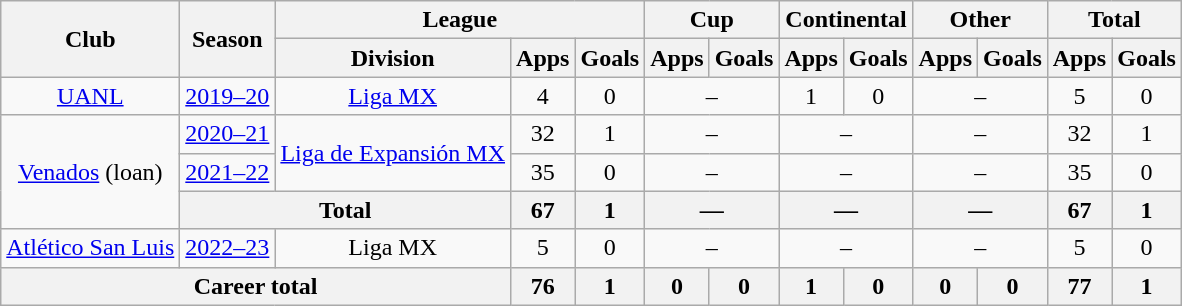<table class="wikitable" style="text-align: center">
<tr>
<th rowspan="2">Club</th>
<th rowspan="2">Season</th>
<th colspan="3">League</th>
<th colspan="2">Cup</th>
<th colspan="2">Continental</th>
<th colspan="2">Other</th>
<th colspan="2">Total</th>
</tr>
<tr>
<th>Division</th>
<th>Apps</th>
<th>Goals</th>
<th>Apps</th>
<th>Goals</th>
<th>Apps</th>
<th>Goals</th>
<th>Apps</th>
<th>Goals</th>
<th>Apps</th>
<th>Goals</th>
</tr>
<tr>
<td><a href='#'>UANL</a></td>
<td><a href='#'>2019–20</a></td>
<td><a href='#'>Liga MX</a></td>
<td>4</td>
<td>0</td>
<td colspan="2">–</td>
<td>1</td>
<td>0</td>
<td colspan="2">–</td>
<td>5</td>
<td>0</td>
</tr>
<tr>
<td rowspan="3"><a href='#'>Venados</a> (loan)</td>
<td><a href='#'>2020–21</a></td>
<td rowspan="2"><a href='#'>Liga de Expansión MX</a></td>
<td>32</td>
<td>1</td>
<td colspan="2">–</td>
<td colspan="2">–</td>
<td colspan="2">–</td>
<td>32</td>
<td>1</td>
</tr>
<tr>
<td><a href='#'>2021–22</a></td>
<td>35</td>
<td>0</td>
<td colspan="2">–</td>
<td colspan="2">–</td>
<td colspan="2">–</td>
<td>35</td>
<td>0</td>
</tr>
<tr>
<th colspan="2">Total</th>
<th>67</th>
<th>1</th>
<th colspan="2">—</th>
<th colspan="2">—</th>
<th colspan="2">—</th>
<th>67</th>
<th>1</th>
</tr>
<tr>
<td rowspan="1"><a href='#'>Atlético San Luis</a></td>
<td><a href='#'>2022–23</a></td>
<td rowspan="1">Liga MX</td>
<td>5</td>
<td>0</td>
<td colspan="2">–</td>
<td colspan="2">–</td>
<td colspan="2">–</td>
<td>5</td>
<td>0</td>
</tr>
<tr>
<th colspan="3"><strong>Career total</strong></th>
<th>76</th>
<th>1</th>
<th>0</th>
<th>0</th>
<th>1</th>
<th>0</th>
<th>0</th>
<th>0</th>
<th>77</th>
<th>1</th>
</tr>
</table>
